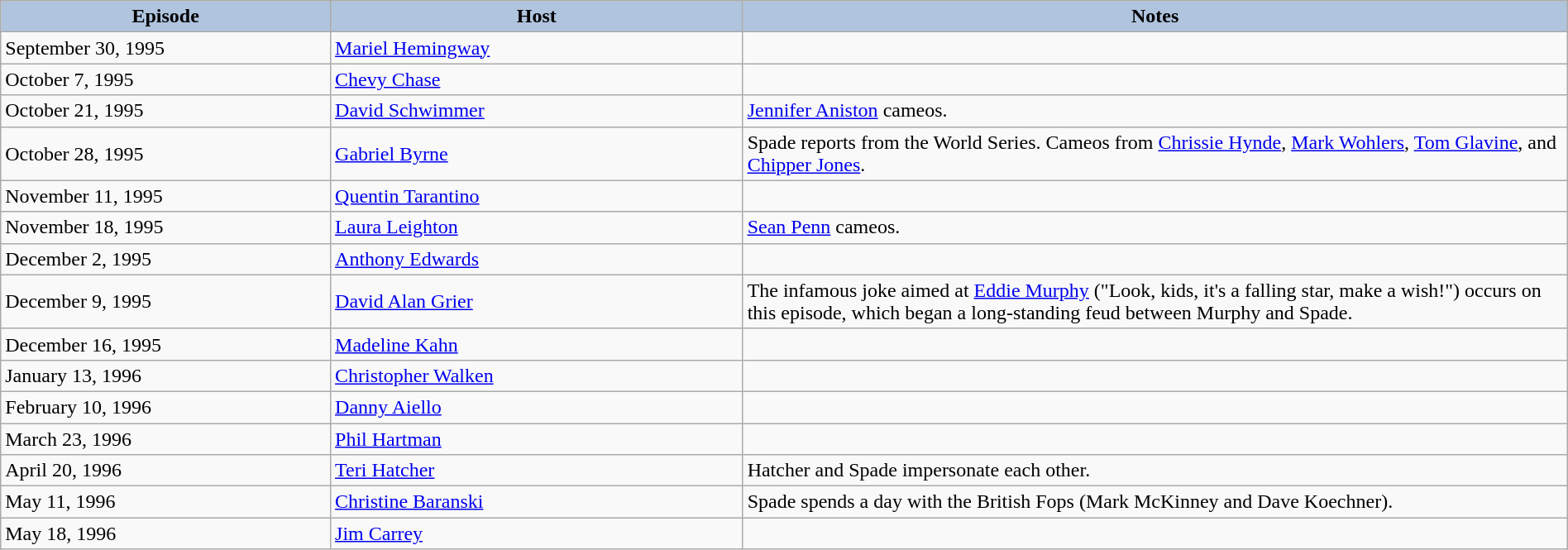<table class="wikitable" style="width:100%;">
<tr>
<th style="background:#b0c4de; width:20%;">Episode</th>
<th style="background:#b0c4de; width:25%;">Host</th>
<th style="background:#b0c4de; width:50%;">Notes</th>
</tr>
<tr>
<td>September 30, 1995</td>
<td><a href='#'>Mariel Hemingway</a></td>
<td></td>
</tr>
<tr>
<td>October 7, 1995</td>
<td><a href='#'>Chevy Chase</a></td>
<td></td>
</tr>
<tr>
<td>October 21, 1995</td>
<td><a href='#'>David Schwimmer</a></td>
<td><a href='#'>Jennifer Aniston</a> cameos.</td>
</tr>
<tr>
<td>October 28, 1995</td>
<td><a href='#'>Gabriel Byrne</a></td>
<td>Spade reports from the World Series. Cameos from <a href='#'>Chrissie Hynde</a>, <a href='#'>Mark Wohlers</a>, <a href='#'>Tom Glavine</a>, and <a href='#'>Chipper Jones</a>.</td>
</tr>
<tr>
<td>November 11, 1995</td>
<td><a href='#'>Quentin Tarantino</a></td>
<td></td>
</tr>
<tr>
<td>November 18, 1995</td>
<td><a href='#'>Laura Leighton</a></td>
<td><a href='#'>Sean Penn</a> cameos.</td>
</tr>
<tr>
<td>December 2, 1995</td>
<td><a href='#'>Anthony Edwards</a></td>
<td></td>
</tr>
<tr>
<td>December 9, 1995</td>
<td><a href='#'>David Alan Grier</a></td>
<td>The infamous joke aimed at <a href='#'>Eddie Murphy</a> ("Look, kids, it's a falling star, make a wish!") occurs on this episode, which began a long-standing feud between Murphy and Spade.</td>
</tr>
<tr>
<td>December 16, 1995</td>
<td><a href='#'>Madeline Kahn</a></td>
<td></td>
</tr>
<tr>
<td>January 13, 1996</td>
<td><a href='#'>Christopher Walken</a></td>
<td></td>
</tr>
<tr>
<td>February 10, 1996</td>
<td><a href='#'>Danny Aiello</a></td>
<td></td>
</tr>
<tr>
<td>March 23, 1996</td>
<td><a href='#'>Phil Hartman</a></td>
<td></td>
</tr>
<tr>
<td>April 20, 1996</td>
<td><a href='#'>Teri Hatcher</a></td>
<td>Hatcher and Spade impersonate each other.</td>
</tr>
<tr>
<td>May 11, 1996</td>
<td><a href='#'>Christine Baranski</a></td>
<td>Spade spends a day with the British Fops (Mark McKinney and Dave Koechner).</td>
</tr>
<tr>
<td>May 18, 1996</td>
<td><a href='#'>Jim Carrey</a></td>
<td></td>
</tr>
</table>
